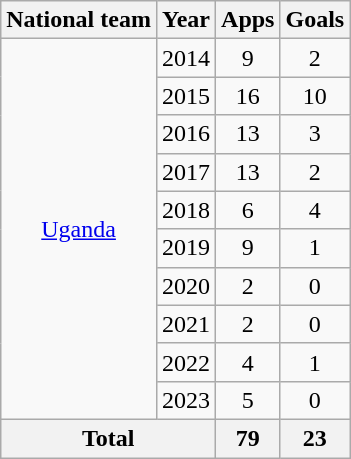<table class="wikitable" style="text-align:center">
<tr>
<th>National team</th>
<th>Year</th>
<th>Apps</th>
<th>Goals</th>
</tr>
<tr>
<td rowspan="10"><a href='#'>Uganda</a></td>
<td>2014</td>
<td>9</td>
<td>2</td>
</tr>
<tr>
<td>2015</td>
<td>16</td>
<td>10</td>
</tr>
<tr>
<td>2016</td>
<td>13</td>
<td>3</td>
</tr>
<tr>
<td>2017</td>
<td>13</td>
<td>2</td>
</tr>
<tr>
<td>2018</td>
<td>6</td>
<td>4</td>
</tr>
<tr>
<td>2019</td>
<td>9</td>
<td>1</td>
</tr>
<tr>
<td>2020</td>
<td>2</td>
<td>0</td>
</tr>
<tr>
<td>2021</td>
<td>2</td>
<td>0</td>
</tr>
<tr>
<td>2022</td>
<td>4</td>
<td>1</td>
</tr>
<tr>
<td>2023</td>
<td>5</td>
<td>0</td>
</tr>
<tr>
<th colspan="2">Total</th>
<th>79</th>
<th>23</th>
</tr>
</table>
